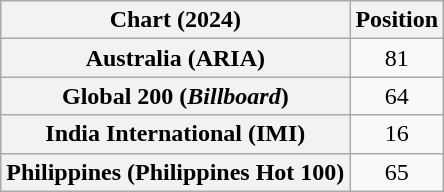<table class="wikitable sortable plainrowheaders" style="text-align:center">
<tr>
<th scope="col">Chart (2024)</th>
<th scope="col">Position</th>
</tr>
<tr>
<th scope="row">Australia (ARIA)</th>
<td>81</td>
</tr>
<tr>
<th scope="row">Global 200 (<em>Billboard</em>)</th>
<td>64</td>
</tr>
<tr>
<th scope="row">India International (IMI)</th>
<td>16</td>
</tr>
<tr>
<th scope="row">Philippines (Philippines Hot 100)</th>
<td>65</td>
</tr>
</table>
